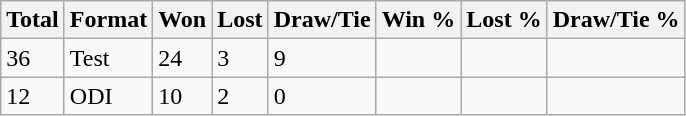<table class="wikitable">
<tr>
<th>Total</th>
<th>Format</th>
<th>Won</th>
<th>Lost</th>
<th>Draw/Tie</th>
<th>Win %</th>
<th>Lost %</th>
<th>Draw/Tie %</th>
</tr>
<tr>
<td>36</td>
<td>Test</td>
<td>24</td>
<td>3</td>
<td>9</td>
<td></td>
<td></td>
<td></td>
</tr>
<tr>
<td>12</td>
<td>ODI</td>
<td>10</td>
<td>2</td>
<td>0</td>
<td></td>
<td></td>
<td></td>
</tr>
</table>
